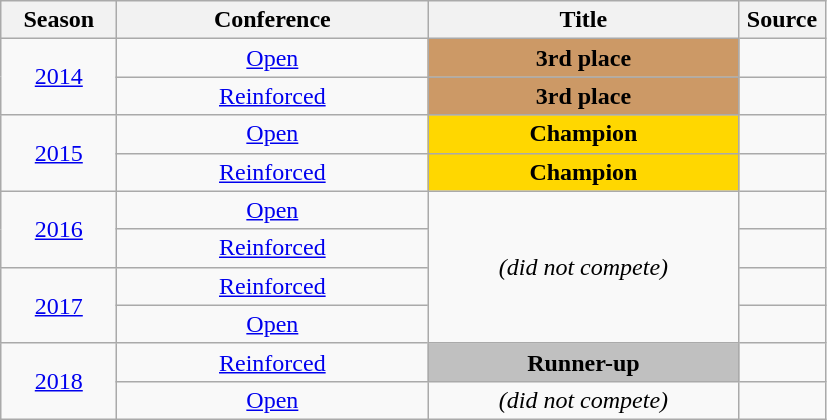<table class="wikitable">
<tr>
<th width=70px>Season</th>
<th width=200px>Conference</th>
<th width=200px>Title</th>
<th width=50px>Source</th>
</tr>
<tr align=center>
<td rowspan=2><a href='#'>2014</a></td>
<td><a href='#'>Open</a></td>
<td style="background:#cc9966;"><strong>3rd place</strong></td>
<td></td>
</tr>
<tr align=center>
<td><a href='#'>Reinforced</a></td>
<td style="background:#cc9966;"><strong>3rd place</strong></td>
<td></td>
</tr>
<tr align=center>
<td rowspan=2><a href='#'>2015</a></td>
<td><a href='#'>Open</a></td>
<td style="background:gold;"><strong>Champion</strong></td>
<td></td>
</tr>
<tr align=center>
<td><a href='#'>Reinforced</a></td>
<td style="background:gold;"><strong>Champion</strong></td>
<td></td>
</tr>
<tr align=center>
<td rowspan=2><a href='#'>2016</a></td>
<td><a href='#'>Open</a></td>
<td rowspan=4><em>(did not compete)</em></td>
<td></td>
</tr>
<tr align=center>
<td><a href='#'>Reinforced</a></td>
<td></td>
</tr>
<tr align=center>
<td rowspan=2><a href='#'>2017</a></td>
<td><a href='#'>Reinforced</a></td>
<td></td>
</tr>
<tr align=center>
<td><a href='#'>Open</a></td>
<td></td>
</tr>
<tr align=center>
<td rowspan=2><a href='#'>2018</a></td>
<td><a href='#'>Reinforced</a></td>
<td style="background:silver;"><strong>Runner-up</strong></td>
<td></td>
</tr>
<tr align=center>
<td><a href='#'>Open</a></td>
<td><em>(did not compete)</em></td>
<td></td>
</tr>
</table>
